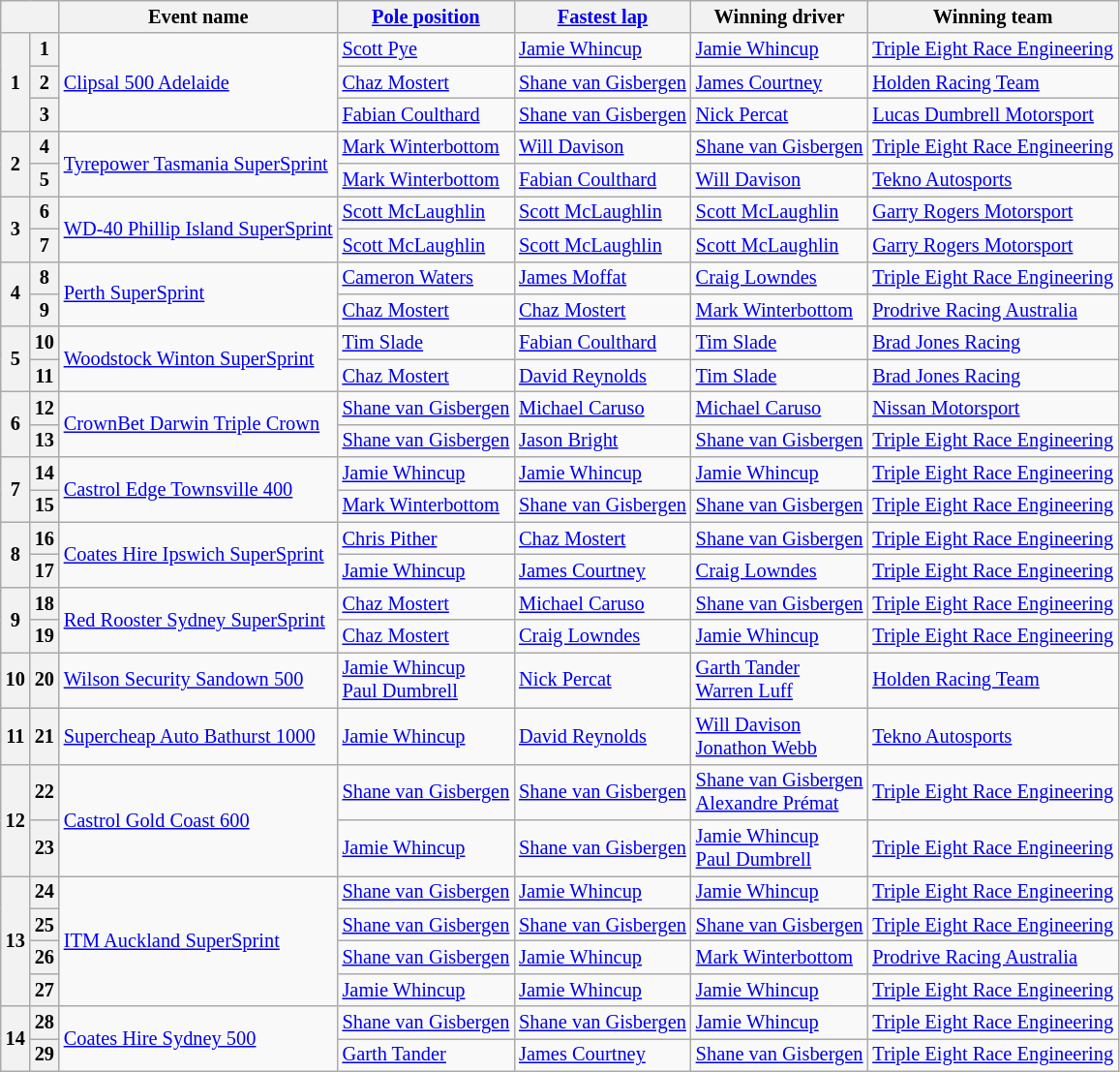<table class="wikitable" style="font-size: 85%">
<tr>
<th colspan="2"></th>
<th>Event name</th>
<th><a href='#'>Pole position</a></th>
<th><a href='#'>Fastest lap</a></th>
<th>Winning driver</th>
<th>Winning team</th>
</tr>
<tr>
<th rowspan=3>1</th>
<th>1</th>
<td rowspan=3><a href='#'>Clipsal 500 Adelaide</a></td>
<td> <a href='#'>Scott Pye</a></td>
<td> <a href='#'>Jamie Whincup</a></td>
<td> <a href='#'>Jamie Whincup</a></td>
<td><a href='#'>Triple Eight Race Engineering</a></td>
</tr>
<tr>
<th>2</th>
<td> <a href='#'>Chaz Mostert</a></td>
<td> <a href='#'>Shane van Gisbergen</a></td>
<td> <a href='#'>James Courtney</a></td>
<td><a href='#'>Holden Racing Team</a></td>
</tr>
<tr>
<th>3</th>
<td> <a href='#'>Fabian Coulthard</a></td>
<td> <a href='#'>Shane van Gisbergen</a></td>
<td> <a href='#'>Nick Percat</a></td>
<td><a href='#'>Lucas Dumbrell Motorsport</a></td>
</tr>
<tr>
<th rowspan=2>2</th>
<th>4</th>
<td rowspan=2><a href='#'>Tyrepower Tasmania SuperSprint</a></td>
<td> <a href='#'>Mark Winterbottom</a></td>
<td> <a href='#'>Will Davison</a></td>
<td> <a href='#'>Shane van Gisbergen</a></td>
<td><a href='#'>Triple Eight Race Engineering</a></td>
</tr>
<tr>
<th>5</th>
<td> <a href='#'>Mark Winterbottom</a></td>
<td> <a href='#'>Fabian Coulthard</a></td>
<td> <a href='#'>Will Davison</a></td>
<td><a href='#'>Tekno Autosports</a></td>
</tr>
<tr>
<th rowspan=2>3</th>
<th>6</th>
<td rowspan=2><a href='#'>WD-40 Phillip Island SuperSprint</a></td>
<td> <a href='#'>Scott McLaughlin</a></td>
<td> <a href='#'>Scott McLaughlin</a></td>
<td> <a href='#'>Scott McLaughlin</a></td>
<td><a href='#'>Garry Rogers Motorsport</a></td>
</tr>
<tr>
<th>7</th>
<td> <a href='#'>Scott McLaughlin</a></td>
<td> <a href='#'>Scott McLaughlin</a></td>
<td> <a href='#'>Scott McLaughlin</a></td>
<td><a href='#'>Garry Rogers Motorsport</a></td>
</tr>
<tr>
<th rowspan=2>4</th>
<th>8</th>
<td rowspan=2><a href='#'>Perth SuperSprint</a></td>
<td> <a href='#'>Cameron Waters</a></td>
<td> <a href='#'>James Moffat</a></td>
<td> <a href='#'>Craig Lowndes</a></td>
<td><a href='#'>Triple Eight Race Engineering</a></td>
</tr>
<tr>
<th>9</th>
<td> <a href='#'>Chaz Mostert</a></td>
<td> <a href='#'>Chaz Mostert</a></td>
<td> <a href='#'>Mark Winterbottom</a></td>
<td><a href='#'>Prodrive Racing Australia</a></td>
</tr>
<tr>
<th rowspan=2>5</th>
<th>10</th>
<td rowspan=2><a href='#'>Woodstock Winton SuperSprint</a></td>
<td> <a href='#'>Tim Slade</a></td>
<td> <a href='#'>Fabian Coulthard</a></td>
<td> <a href='#'>Tim Slade</a></td>
<td><a href='#'>Brad Jones Racing</a></td>
</tr>
<tr>
<th>11</th>
<td> <a href='#'>Chaz Mostert</a></td>
<td> <a href='#'>David Reynolds</a></td>
<td> <a href='#'>Tim Slade</a></td>
<td><a href='#'>Brad Jones Racing</a></td>
</tr>
<tr>
<th rowspan=2>6</th>
<th>12</th>
<td rowspan=2><a href='#'>CrownBet Darwin Triple Crown</a></td>
<td> <a href='#'>Shane van Gisbergen</a></td>
<td> <a href='#'>Michael Caruso</a></td>
<td> <a href='#'>Michael Caruso</a></td>
<td><a href='#'>Nissan Motorsport</a></td>
</tr>
<tr>
<th>13</th>
<td> <a href='#'>Shane van Gisbergen</a></td>
<td> <a href='#'>Jason Bright</a></td>
<td> <a href='#'>Shane van Gisbergen</a></td>
<td><a href='#'>Triple Eight Race Engineering</a></td>
</tr>
<tr>
<th rowspan=2>7</th>
<th>14</th>
<td rowspan=2><a href='#'>Castrol Edge Townsville 400</a></td>
<td> <a href='#'>Jamie Whincup</a></td>
<td> <a href='#'>Jamie Whincup</a></td>
<td> <a href='#'>Jamie Whincup</a></td>
<td><a href='#'>Triple Eight Race Engineering</a></td>
</tr>
<tr>
<th>15</th>
<td> <a href='#'>Mark Winterbottom</a></td>
<td> <a href='#'>Shane van Gisbergen</a></td>
<td> <a href='#'>Shane van Gisbergen</a></td>
<td><a href='#'>Triple Eight Race Engineering</a></td>
</tr>
<tr>
<th rowspan=2>8</th>
<th>16</th>
<td rowspan=2><a href='#'>Coates Hire Ipswich SuperSprint</a></td>
<td> <a href='#'>Chris Pither</a></td>
<td> <a href='#'>Chaz Mostert</a></td>
<td> <a href='#'>Shane van Gisbergen</a></td>
<td><a href='#'>Triple Eight Race Engineering</a></td>
</tr>
<tr>
<th>17</th>
<td> <a href='#'>Jamie Whincup</a></td>
<td> <a href='#'>James Courtney</a></td>
<td> <a href='#'>Craig Lowndes</a></td>
<td><a href='#'>Triple Eight Race Engineering</a></td>
</tr>
<tr>
<th rowspan=2>9</th>
<th>18</th>
<td rowspan=2><a href='#'>Red Rooster Sydney SuperSprint</a></td>
<td> <a href='#'>Chaz Mostert</a></td>
<td> <a href='#'>Michael Caruso</a></td>
<td> <a href='#'>Shane van Gisbergen</a></td>
<td><a href='#'>Triple Eight Race Engineering</a></td>
</tr>
<tr>
<th>19</th>
<td> <a href='#'>Chaz Mostert</a></td>
<td> <a href='#'>Craig Lowndes</a></td>
<td> <a href='#'>Jamie Whincup</a></td>
<td><a href='#'>Triple Eight Race Engineering</a></td>
</tr>
<tr>
<th>10</th>
<th>20</th>
<td><a href='#'>Wilson Security Sandown 500</a></td>
<td> <a href='#'>Jamie Whincup</a><br> <a href='#'>Paul Dumbrell</a></td>
<td> <a href='#'>Nick Percat</a></td>
<td> <a href='#'>Garth Tander</a><br> <a href='#'>Warren Luff</a></td>
<td><a href='#'>Holden Racing Team</a></td>
</tr>
<tr>
<th>11</th>
<th>21</th>
<td><a href='#'>Supercheap Auto Bathurst 1000</a></td>
<td> <a href='#'>Jamie Whincup</a></td>
<td> <a href='#'>David Reynolds</a></td>
<td> <a href='#'>Will Davison</a><br> <a href='#'>Jonathon Webb</a></td>
<td><a href='#'>Tekno Autosports</a></td>
</tr>
<tr>
<th rowspan=2>12</th>
<th>22</th>
<td rowspan=2><a href='#'>Castrol Gold Coast 600</a></td>
<td> <a href='#'>Shane van Gisbergen</a></td>
<td> <a href='#'>Shane van Gisbergen</a></td>
<td> <a href='#'>Shane van Gisbergen</a><br> <a href='#'>Alexandre Prémat</a></td>
<td><a href='#'>Triple Eight Race Engineering</a></td>
</tr>
<tr>
<th>23</th>
<td> <a href='#'>Jamie Whincup</a></td>
<td> <a href='#'>Shane van Gisbergen</a></td>
<td> <a href='#'>Jamie Whincup</a><br> <a href='#'>Paul Dumbrell</a></td>
<td><a href='#'>Triple Eight Race Engineering</a></td>
</tr>
<tr>
<th rowspan=4>13</th>
<th>24</th>
<td rowspan=4><a href='#'>ITM Auckland SuperSprint</a></td>
<td> <a href='#'>Shane van Gisbergen</a></td>
<td> <a href='#'>Jamie Whincup</a></td>
<td> <a href='#'>Jamie Whincup</a></td>
<td><a href='#'>Triple Eight Race Engineering</a></td>
</tr>
<tr>
<th>25</th>
<td> <a href='#'>Shane van Gisbergen</a></td>
<td> <a href='#'>Shane van Gisbergen</a></td>
<td> <a href='#'>Shane van Gisbergen</a></td>
<td><a href='#'>Triple Eight Race Engineering</a></td>
</tr>
<tr>
<th>26</th>
<td> <a href='#'>Shane van Gisbergen</a></td>
<td> <a href='#'>Jamie Whincup</a></td>
<td> <a href='#'>Mark Winterbottom</a></td>
<td><a href='#'>Prodrive Racing Australia</a></td>
</tr>
<tr>
<th>27</th>
<td> <a href='#'>Jamie Whincup</a></td>
<td> <a href='#'>Jamie Whincup</a></td>
<td> <a href='#'>Jamie Whincup</a></td>
<td><a href='#'>Triple Eight Race Engineering</a></td>
</tr>
<tr>
<th rowspan=2>14</th>
<th>28</th>
<td rowspan=2><a href='#'>Coates Hire Sydney 500</a></td>
<td> <a href='#'>Shane van Gisbergen</a></td>
<td> <a href='#'>Shane van Gisbergen</a></td>
<td> <a href='#'>Jamie Whincup</a></td>
<td><a href='#'>Triple Eight Race Engineering</a></td>
</tr>
<tr>
<th>29</th>
<td> <a href='#'>Garth Tander</a></td>
<td> <a href='#'>James Courtney</a></td>
<td> <a href='#'>Shane van Gisbergen</a></td>
<td><a href='#'>Triple Eight Race Engineering</a></td>
</tr>
</table>
